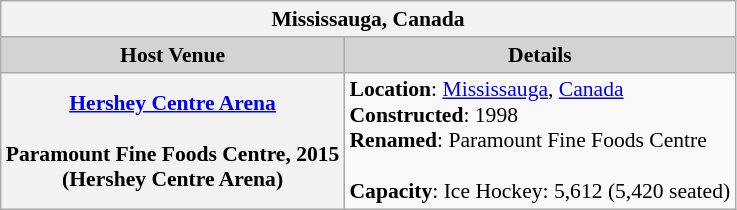<table class="wikitable" style="text-align:centre; font-size:90%">
<tr>
<th style="background:lightred"; colspan=4>Mississauga, Canada</th>
</tr>
<tr>
<th style="background:lightgrey";>Host Venue</th>
<th style="background:lightgrey";>Details</th>
</tr>
<tr align=left>
<th><a href='#'>Hershey Centre Arena</a><br><br>Paramount Fine Foods Centre, 2015<br>(Hershey Centre Arena)</th>
<td><strong>Location</strong>:  <a href='#'>Mississauga</a>, <a href='#'>Canada</a><br><strong>Constructed</strong>: 1998<br><strong>Renamed</strong>: Paramount Fine Foods Centre<br><br><strong>Capacity</strong>: Ice Hockey: 5,612 (5,420 seated)⁣</td>
</tr>
</table>
